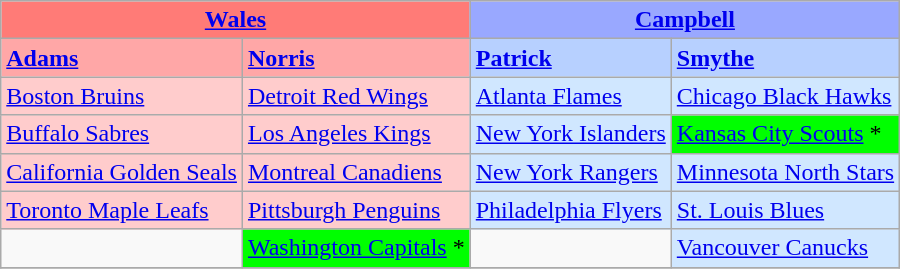<table class="wikitable">
<tr>
<th colspan="2" style="background-color: #FF7B77;"><strong><a href='#'>Wales</a></strong></th>
<th colspan="2" style="background-color: #99A8FF;"><strong><a href='#'>Campbell</a></strong></th>
</tr>
<tr>
<td style="background-color: #FFA7A7;"><strong><a href='#'>Adams</a></strong></td>
<td style="background-color: #FFA7A7;"><strong><a href='#'>Norris</a></strong></td>
<td style="background-color: #B7D0FF;"><strong><a href='#'>Patrick</a></strong></td>
<td style="background-color: #B7D0FF;"><strong><a href='#'>Smythe</a></strong></td>
</tr>
<tr>
<td style="background-color: #FFCCCC;"><a href='#'>Boston Bruins</a></td>
<td style="background-color: #FFCCCC;"><a href='#'>Detroit Red Wings</a></td>
<td style="background-color: #D0E7FF;"><a href='#'>Atlanta Flames</a></td>
<td style="background-color: #D0E7FF;"><a href='#'>Chicago Black Hawks</a></td>
</tr>
<tr>
<td style="background-color: #FFCCCC;"><a href='#'>Buffalo Sabres</a></td>
<td style="background-color: #FFCCCC;"><a href='#'>Los Angeles Kings</a></td>
<td style="background-color: #D0E7FF;"><a href='#'>New York Islanders</a></td>
<td style="background-color: #00FF00;"><a href='#'>Kansas City Scouts</a> *</td>
</tr>
<tr>
<td style="background-color: #FFCCCC;"><a href='#'>California Golden Seals</a></td>
<td style="background-color: #FFCCCC;"><a href='#'>Montreal Canadiens</a></td>
<td style="background-color: #D0E7FF;"><a href='#'>New York Rangers</a></td>
<td style="background-color: #D0E7FF;"><a href='#'>Minnesota North Stars</a></td>
</tr>
<tr>
<td style="background-color: #FFCCCC;"><a href='#'>Toronto Maple Leafs</a></td>
<td style="background-color: #FFCCCC;"><a href='#'>Pittsburgh Penguins</a></td>
<td style="background-color: #D0E7FF;"><a href='#'>Philadelphia Flyers</a></td>
<td style="background-color: #D0E7FF;"><a href='#'>St. Louis Blues</a></td>
</tr>
<tr>
<td> </td>
<td style="background-color: #00FF00;"><a href='#'>Washington Capitals</a> *</td>
<td> </td>
<td style="background-color: #D0E7FF;"><a href='#'>Vancouver Canucks</a></td>
</tr>
<tr>
</tr>
</table>
